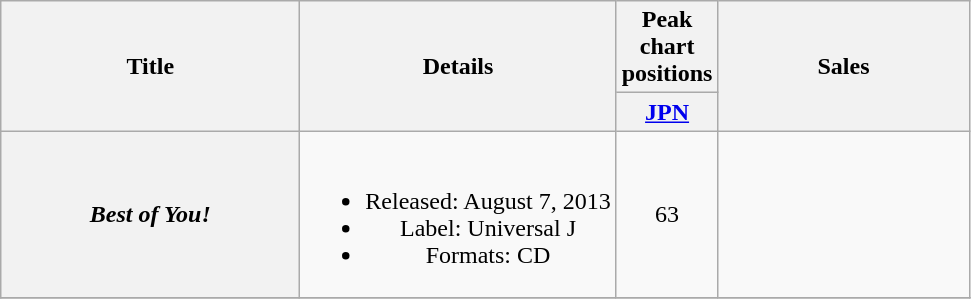<table class="wikitable plainrowheaders" style="text-align:center;">
<tr>
<th rowspan="2" style="width:12em;">Title</th>
<th rowspan="2">Details</th>
<th colspan="1">Peak chart positions</th>
<th rowspan="2" style="width:10em;">Sales</th>
</tr>
<tr>
<th width="30"><a href='#'>JPN</a></th>
</tr>
<tr>
<th scope="row"><em>Best of You!</em></th>
<td><br><ul><li>Released: August 7, 2013</li><li>Label: Universal J</li><li>Formats: CD</li></ul></td>
<td>63</td>
<td></td>
</tr>
<tr>
</tr>
</table>
